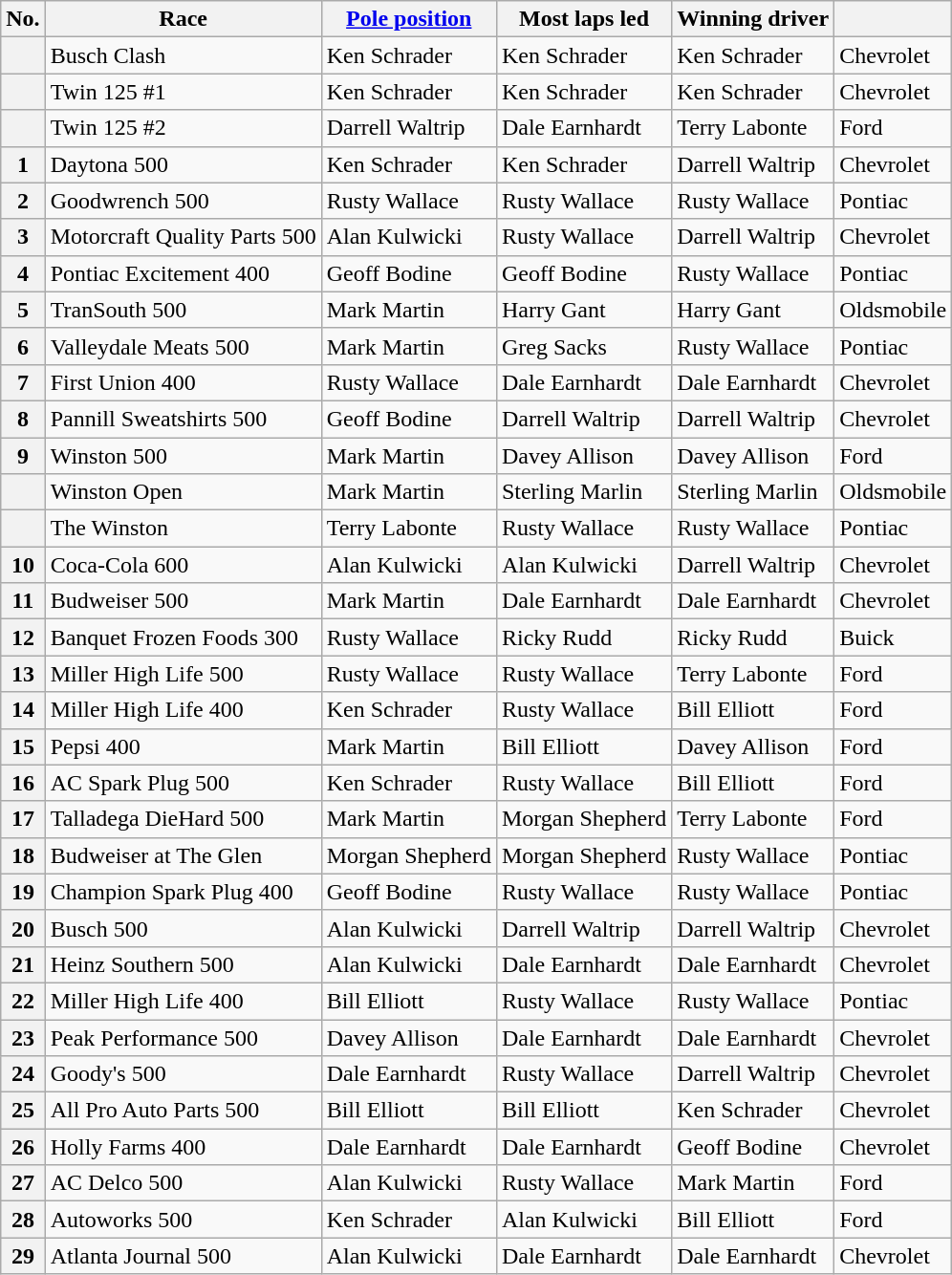<table class="wikitable">
<tr>
<th>No.</th>
<th>Race</th>
<th><a href='#'>Pole position</a></th>
<th>Most laps led</th>
<th>Winning driver</th>
<th></th>
</tr>
<tr>
<th></th>
<td>Busch Clash</td>
<td>Ken Schrader</td>
<td>Ken Schrader</td>
<td>Ken Schrader</td>
<td>Chevrolet</td>
</tr>
<tr>
<th></th>
<td>Twin 125 #1</td>
<td>Ken Schrader</td>
<td>Ken Schrader</td>
<td>Ken Schrader</td>
<td>Chevrolet</td>
</tr>
<tr>
<th></th>
<td>Twin 125 #2</td>
<td>Darrell Waltrip</td>
<td>Dale Earnhardt</td>
<td>Terry Labonte</td>
<td>Ford</td>
</tr>
<tr>
<th>1</th>
<td>Daytona 500</td>
<td>Ken Schrader</td>
<td>Ken Schrader</td>
<td>Darrell Waltrip</td>
<td>Chevrolet</td>
</tr>
<tr>
<th>2</th>
<td>Goodwrench 500</td>
<td>Rusty Wallace</td>
<td>Rusty Wallace</td>
<td>Rusty Wallace</td>
<td>Pontiac</td>
</tr>
<tr>
<th>3</th>
<td>Motorcraft Quality Parts 500</td>
<td>Alan Kulwicki</td>
<td>Rusty Wallace</td>
<td>Darrell Waltrip</td>
<td>Chevrolet</td>
</tr>
<tr>
<th>4</th>
<td>Pontiac Excitement 400</td>
<td>Geoff Bodine</td>
<td>Geoff Bodine</td>
<td>Rusty Wallace</td>
<td>Pontiac</td>
</tr>
<tr>
<th>5</th>
<td>TranSouth 500</td>
<td>Mark Martin</td>
<td>Harry Gant</td>
<td>Harry Gant</td>
<td>Oldsmobile</td>
</tr>
<tr>
<th>6</th>
<td>Valleydale Meats 500</td>
<td>Mark Martin</td>
<td>Greg Sacks</td>
<td>Rusty Wallace</td>
<td>Pontiac</td>
</tr>
<tr>
<th>7</th>
<td>First Union 400</td>
<td>Rusty Wallace</td>
<td>Dale Earnhardt</td>
<td>Dale Earnhardt</td>
<td>Chevrolet</td>
</tr>
<tr>
<th>8</th>
<td>Pannill Sweatshirts 500</td>
<td>Geoff Bodine</td>
<td>Darrell Waltrip</td>
<td>Darrell Waltrip</td>
<td>Chevrolet</td>
</tr>
<tr>
<th>9</th>
<td>Winston 500</td>
<td>Mark Martin</td>
<td>Davey Allison</td>
<td>Davey Allison</td>
<td>Ford</td>
</tr>
<tr>
<th></th>
<td>Winston Open</td>
<td>Mark Martin</td>
<td>Sterling Marlin</td>
<td>Sterling Marlin</td>
<td>Oldsmobile</td>
</tr>
<tr>
<th></th>
<td>The Winston</td>
<td>Terry Labonte</td>
<td>Rusty Wallace</td>
<td>Rusty Wallace</td>
<td>Pontiac</td>
</tr>
<tr>
<th>10</th>
<td>Coca-Cola 600</td>
<td>Alan Kulwicki</td>
<td>Alan Kulwicki</td>
<td>Darrell Waltrip</td>
<td>Chevrolet</td>
</tr>
<tr>
<th>11</th>
<td>Budweiser 500</td>
<td>Mark Martin</td>
<td>Dale Earnhardt</td>
<td>Dale Earnhardt</td>
<td>Chevrolet</td>
</tr>
<tr>
<th>12</th>
<td>Banquet Frozen Foods 300</td>
<td>Rusty Wallace</td>
<td>Ricky Rudd</td>
<td>Ricky Rudd</td>
<td>Buick</td>
</tr>
<tr>
<th>13</th>
<td>Miller High Life 500</td>
<td>Rusty Wallace</td>
<td>Rusty Wallace</td>
<td>Terry Labonte</td>
<td>Ford</td>
</tr>
<tr>
<th>14</th>
<td>Miller High Life 400</td>
<td>Ken Schrader</td>
<td>Rusty Wallace</td>
<td>Bill Elliott</td>
<td>Ford</td>
</tr>
<tr>
<th>15</th>
<td>Pepsi 400</td>
<td>Mark Martin</td>
<td>Bill Elliott</td>
<td>Davey Allison</td>
<td>Ford</td>
</tr>
<tr>
<th>16</th>
<td>AC Spark Plug 500</td>
<td>Ken Schrader</td>
<td>Rusty Wallace</td>
<td>Bill Elliott</td>
<td>Ford</td>
</tr>
<tr>
<th>17</th>
<td>Talladega DieHard 500</td>
<td>Mark Martin</td>
<td>Morgan Shepherd</td>
<td>Terry Labonte</td>
<td>Ford</td>
</tr>
<tr>
<th>18</th>
<td>Budweiser at The Glen</td>
<td>Morgan Shepherd</td>
<td>Morgan Shepherd</td>
<td>Rusty Wallace</td>
<td>Pontiac</td>
</tr>
<tr>
<th>19</th>
<td>Champion Spark Plug 400</td>
<td>Geoff Bodine</td>
<td>Rusty Wallace</td>
<td>Rusty Wallace</td>
<td>Pontiac</td>
</tr>
<tr>
<th>20</th>
<td>Busch 500</td>
<td>Alan Kulwicki</td>
<td>Darrell Waltrip</td>
<td>Darrell Waltrip</td>
<td>Chevrolet</td>
</tr>
<tr>
<th>21</th>
<td>Heinz Southern 500</td>
<td>Alan Kulwicki</td>
<td>Dale Earnhardt</td>
<td>Dale Earnhardt</td>
<td>Chevrolet</td>
</tr>
<tr>
<th>22</th>
<td>Miller High Life 400</td>
<td>Bill Elliott</td>
<td>Rusty Wallace</td>
<td>Rusty Wallace</td>
<td>Pontiac</td>
</tr>
<tr>
<th>23</th>
<td>Peak Performance 500</td>
<td>Davey Allison</td>
<td>Dale Earnhardt</td>
<td>Dale Earnhardt</td>
<td>Chevrolet</td>
</tr>
<tr>
<th>24</th>
<td>Goody's 500</td>
<td>Dale Earnhardt</td>
<td>Rusty Wallace</td>
<td>Darrell Waltrip</td>
<td>Chevrolet</td>
</tr>
<tr>
<th>25</th>
<td>All Pro Auto Parts 500</td>
<td>Bill Elliott</td>
<td>Bill Elliott</td>
<td>Ken Schrader</td>
<td>Chevrolet</td>
</tr>
<tr>
<th>26</th>
<td>Holly Farms 400</td>
<td>Dale Earnhardt</td>
<td>Dale Earnhardt</td>
<td>Geoff Bodine</td>
<td>Chevrolet</td>
</tr>
<tr>
<th>27</th>
<td>AC Delco 500</td>
<td>Alan Kulwicki</td>
<td>Rusty Wallace</td>
<td>Mark Martin</td>
<td>Ford</td>
</tr>
<tr>
<th>28</th>
<td>Autoworks 500</td>
<td>Ken Schrader</td>
<td>Alan Kulwicki</td>
<td>Bill Elliott</td>
<td>Ford</td>
</tr>
<tr>
<th>29</th>
<td>Atlanta Journal 500</td>
<td>Alan Kulwicki</td>
<td>Dale Earnhardt</td>
<td>Dale Earnhardt</td>
<td>Chevrolet</td>
</tr>
</table>
